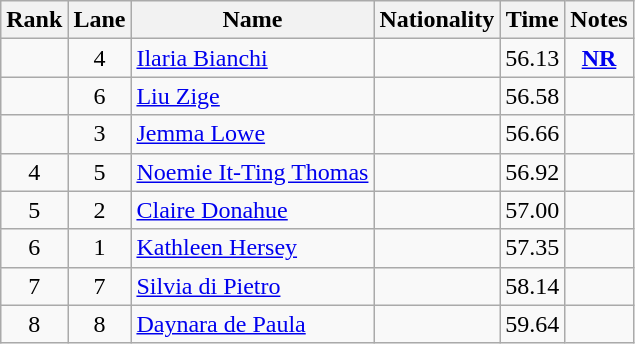<table class="wikitable sortable" style="text-align:center">
<tr>
<th>Rank</th>
<th>Lane</th>
<th>Name</th>
<th>Nationality</th>
<th>Time</th>
<th>Notes</th>
</tr>
<tr>
<td></td>
<td>4</td>
<td align=left><a href='#'>Ilaria Bianchi</a></td>
<td align=left></td>
<td>56.13</td>
<td><strong><a href='#'>NR</a></strong></td>
</tr>
<tr>
<td></td>
<td>6</td>
<td align=left><a href='#'>Liu Zige</a></td>
<td align=left></td>
<td>56.58</td>
<td></td>
</tr>
<tr>
<td></td>
<td>3</td>
<td align=left><a href='#'>Jemma Lowe</a></td>
<td align=left></td>
<td>56.66</td>
<td></td>
</tr>
<tr>
<td>4</td>
<td>5</td>
<td align=left><a href='#'>Noemie It-Ting Thomas</a></td>
<td align=left></td>
<td>56.92</td>
<td></td>
</tr>
<tr>
<td>5</td>
<td>2</td>
<td align=left><a href='#'>Claire Donahue</a></td>
<td align=left></td>
<td>57.00</td>
<td></td>
</tr>
<tr>
<td>6</td>
<td>1</td>
<td align=left><a href='#'>Kathleen Hersey</a></td>
<td align=left></td>
<td>57.35</td>
<td></td>
</tr>
<tr>
<td>7</td>
<td>7</td>
<td align=left><a href='#'>Silvia di Pietro</a></td>
<td align=left></td>
<td>58.14</td>
<td></td>
</tr>
<tr>
<td>8</td>
<td>8</td>
<td align=left><a href='#'>Daynara de Paula</a></td>
<td align=left></td>
<td>59.64</td>
<td></td>
</tr>
</table>
